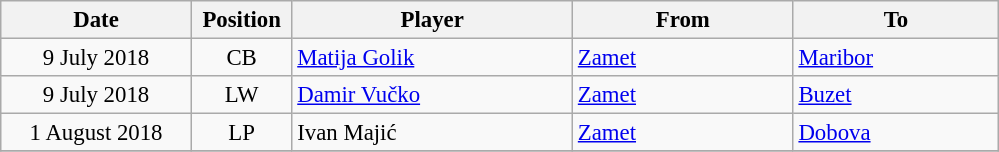<table class="wikitable" style="font-size:95%; text-align:center;">
<tr>
<th width=120>Date</th>
<th width=60>Position</th>
<th width=180>Player</th>
<th width=140>From</th>
<th width=130>To</th>
</tr>
<tr>
<td>9 July 2018</td>
<td>CB</td>
<td style="text-align:left;"> <a href='#'>Matija Golik</a></td>
<td style="text-align:left;"> <a href='#'>Zamet</a></td>
<td style="text-align:left;"> <a href='#'>Maribor</a></td>
</tr>
<tr>
<td>9 July 2018</td>
<td>LW</td>
<td style="text-align:left;"> <a href='#'>Damir Vučko</a></td>
<td style="text-align:left;"> <a href='#'>Zamet</a></td>
<td style="text-align:left;"> <a href='#'>Buzet</a></td>
</tr>
<tr>
<td>1 August 2018</td>
<td>LP</td>
<td style="text-align:left;"> Ivan Majić</td>
<td style="text-align:left;"> <a href='#'>Zamet</a></td>
<td style="text-align:left;"> <a href='#'>Dobova</a></td>
</tr>
<tr>
</tr>
</table>
